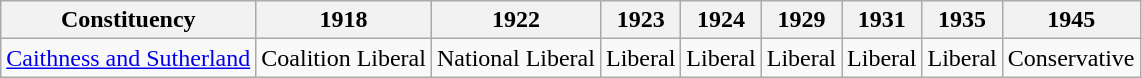<table class="wikitable">
<tr>
<th>Constituency</th>
<th>1918</th>
<th>1922</th>
<th>1923</th>
<th>1924</th>
<th>1929</th>
<th>1931</th>
<th>1935</th>
<th>1945</th>
</tr>
<tr>
<td><a href='#'>Caithness and Sutherland</a></td>
<td bgcolor=>Coalition Liberal</td>
<td bgcolor=>National Liberal</td>
<td bgcolor=>Liberal</td>
<td bgcolor=>Liberal</td>
<td bgcolor=>Liberal</td>
<td bgcolor=>Liberal</td>
<td bgcolor=>Liberal</td>
<td bgcolor=>Conservative</td>
</tr>
</table>
